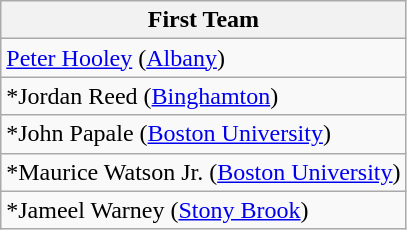<table class="wikitable">
<tr>
<th>First Team</th>
</tr>
<tr>
<td><a href='#'>Peter Hooley</a> (<a href='#'>Albany</a>)</td>
</tr>
<tr>
<td>*Jordan Reed (<a href='#'>Binghamton</a>)</td>
</tr>
<tr>
<td>*John Papale (<a href='#'>Boston University</a>)</td>
</tr>
<tr>
<td>*Maurice Watson Jr. (<a href='#'>Boston University</a>)</td>
</tr>
<tr>
<td>*Jameel Warney (<a href='#'>Stony Brook</a>)</td>
</tr>
</table>
